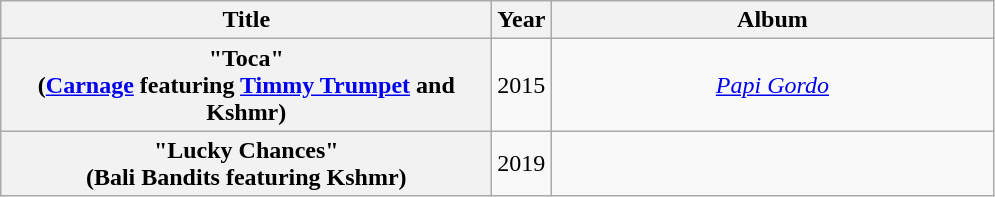<table class="wikitable plainrowheaders" style="text-align:center;">
<tr>
<th scope="col" style="width:20em;">Title</th>
<th scope="col">Year</th>
<th scope="col" style="width:18em;">Album</th>
</tr>
<tr>
<th scope="row">"Toca"<br><span>(<a href='#'>Carnage</a> featuring <a href='#'>Timmy Trumpet</a> and Kshmr)</span></th>
<td>2015</td>
<td><em><a href='#'>Papi Gordo</a></em></td>
</tr>
<tr>
<th scope="row">"Lucky Chances"<br><span>(Bali Bandits featuring Kshmr)</span></th>
<td>2019</td>
<td></td>
</tr>
</table>
